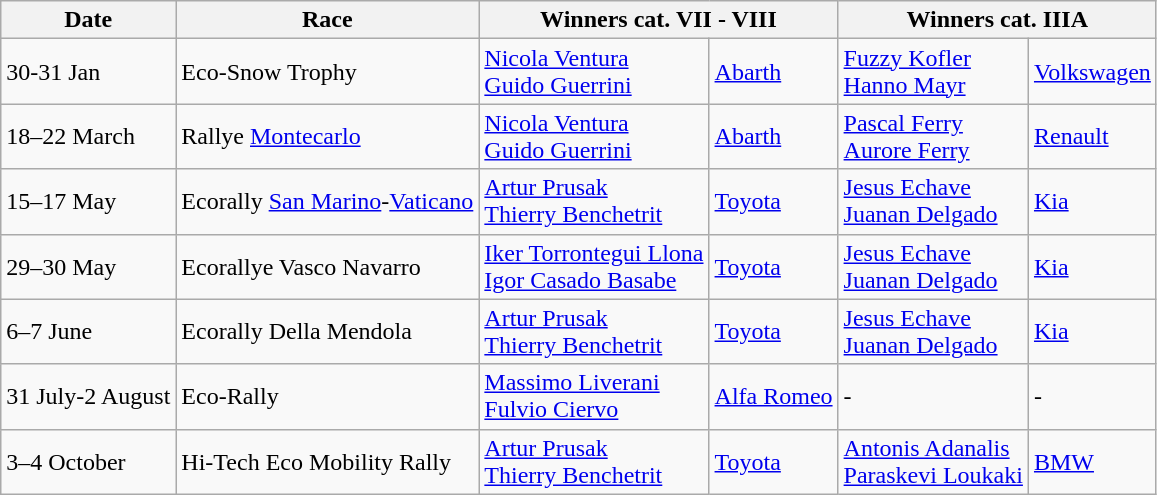<table class="wikitable">
<tr>
<th>Date</th>
<th>Race</th>
<th colspan = 2>Winners cat. VII - VIII</th>
<th colspan = 2>Winners cat. IIIA</th>
</tr>
<tr>
<td>30-31 Jan</td>
<td> Eco-Snow Trophy</td>
<td> <a href='#'>Nicola Ventura</a><br> <a href='#'>Guido Guerrini</a></td>
<td><a href='#'>Abarth</a></td>
<td> <a href='#'>Fuzzy Kofler</a><br> <a href='#'>Hanno Mayr</a></td>
<td><a href='#'>Volkswagen</a></td>
</tr>
<tr>
<td>18–22 March</td>
<td> Rallye <a href='#'>Montecarlo</a></td>
<td> <a href='#'>Nicola Ventura</a><br> <a href='#'>Guido Guerrini</a></td>
<td><a href='#'>Abarth</a></td>
<td> <a href='#'>Pascal Ferry</a><br> <a href='#'>Aurore Ferry</a></td>
<td><a href='#'>Renault</a></td>
</tr>
<tr>
<td>15–17 May</td>
<td> Ecorally <a href='#'>San Marino</a>-<a href='#'>Vaticano</a></td>
<td> <a href='#'>Artur Prusak</a><br> <a href='#'>Thierry Benchetrit</a></td>
<td><a href='#'>Toyota</a></td>
<td> <a href='#'>Jesus Echave</a><br> <a href='#'>Juanan Delgado</a></td>
<td><a href='#'>Kia</a></td>
</tr>
<tr>
<td>29–30 May</td>
<td> Ecorallye Vasco Navarro</td>
<td> <a href='#'>Iker Torrontegui Llona</a><br> <a href='#'>Igor Casado Basabe</a></td>
<td><a href='#'>Toyota</a></td>
<td> <a href='#'>Jesus Echave</a><br> <a href='#'>Juanan Delgado</a></td>
<td><a href='#'>Kia</a></td>
</tr>
<tr>
<td>6–7 June</td>
<td> Ecorally Della Mendola</td>
<td> <a href='#'>Artur Prusak</a><br> <a href='#'>Thierry Benchetrit</a></td>
<td><a href='#'>Toyota</a></td>
<td> <a href='#'>Jesus Echave</a><br> <a href='#'>Juanan Delgado</a></td>
<td><a href='#'>Kia</a></td>
</tr>
<tr>
<td>31 July-2 August</td>
<td> Eco-Rally</td>
<td> <a href='#'>Massimo Liverani</a><br> <a href='#'>Fulvio Ciervo</a></td>
<td><a href='#'>Alfa Romeo</a></td>
<td>-</td>
<td>-</td>
</tr>
<tr>
<td>3–4 October</td>
<td> Hi-Tech Eco Mobility Rally</td>
<td> <a href='#'>Artur Prusak</a><br> <a href='#'>Thierry Benchetrit</a></td>
<td><a href='#'>Toyota</a></td>
<td> <a href='#'>Antonis Adanalis</a><br> <a href='#'>Paraskevi Loukaki</a></td>
<td><a href='#'>BMW</a></td>
</tr>
</table>
